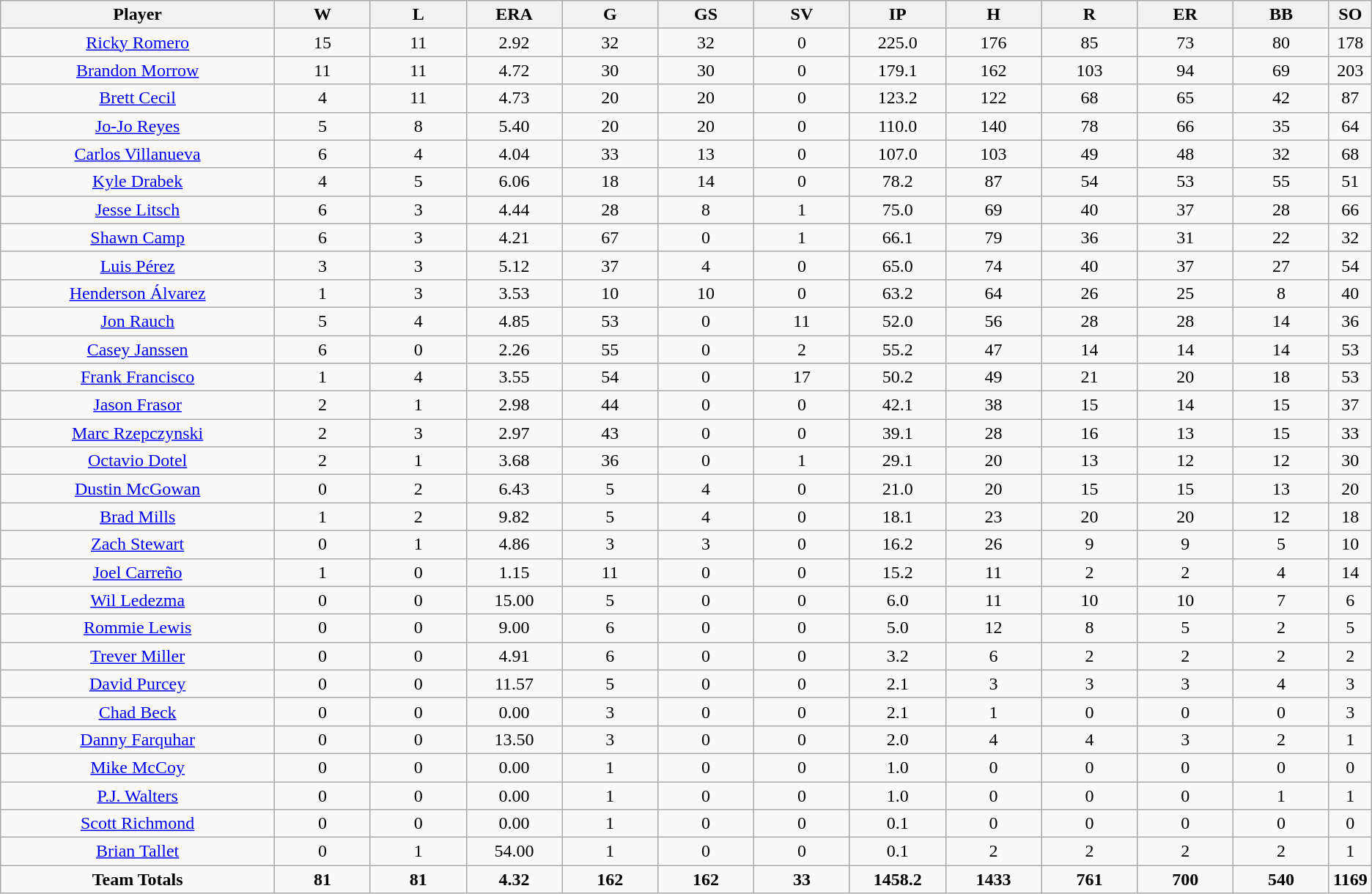<table class=wikitable style="text-align:center">
<tr>
<th bgcolor=#DDDDFF; width="20%">Player</th>
<th bgcolor=#DDDDFF; width="7%">W</th>
<th bgcolor=#DDDDFF; width="7%">L</th>
<th bgcolor=#DDDDFF; width="7%">ERA</th>
<th bgcolor=#DDDDFF; width="7%">G</th>
<th bgcolor=#DDDDFF; width="7%">GS</th>
<th bgcolor=#DDDDFF; width="7%">SV</th>
<th bgcolor=#DDDDFF; width="7%">IP</th>
<th bgcolor=#DDDDFF; width="7%">H</th>
<th bgcolor=#DDDDFF; width="7%">R</th>
<th bgcolor=#DDDDFF; width="7%">ER</th>
<th bgcolor=#DDDDFF; width="7%">BB</th>
<th bgcolor=#DDDDFF; width="7%">SO</th>
</tr>
<tr>
<td><a href='#'>Ricky Romero</a></td>
<td>15</td>
<td>11</td>
<td>2.92</td>
<td>32</td>
<td>32</td>
<td>0</td>
<td>225.0</td>
<td>176</td>
<td>85</td>
<td>73</td>
<td>80</td>
<td>178</td>
</tr>
<tr>
<td><a href='#'>Brandon Morrow</a></td>
<td>11</td>
<td>11</td>
<td>4.72</td>
<td>30</td>
<td>30</td>
<td>0</td>
<td>179.1</td>
<td>162</td>
<td>103</td>
<td>94</td>
<td>69</td>
<td>203</td>
</tr>
<tr>
<td><a href='#'>Brett Cecil</a></td>
<td>4</td>
<td>11</td>
<td>4.73</td>
<td>20</td>
<td>20</td>
<td>0</td>
<td>123.2</td>
<td>122</td>
<td>68</td>
<td>65</td>
<td>42</td>
<td>87</td>
</tr>
<tr>
<td><a href='#'>Jo-Jo Reyes</a></td>
<td>5</td>
<td>8</td>
<td>5.40</td>
<td>20</td>
<td>20</td>
<td>0</td>
<td>110.0</td>
<td>140</td>
<td>78</td>
<td>66</td>
<td>35</td>
<td>64</td>
</tr>
<tr>
<td><a href='#'>Carlos Villanueva</a></td>
<td>6</td>
<td>4</td>
<td>4.04</td>
<td>33</td>
<td>13</td>
<td>0</td>
<td>107.0</td>
<td>103</td>
<td>49</td>
<td>48</td>
<td>32</td>
<td>68</td>
</tr>
<tr>
<td><a href='#'>Kyle Drabek</a></td>
<td>4</td>
<td>5</td>
<td>6.06</td>
<td>18</td>
<td>14</td>
<td>0</td>
<td>78.2</td>
<td>87</td>
<td>54</td>
<td>53</td>
<td>55</td>
<td>51</td>
</tr>
<tr>
<td><a href='#'>Jesse Litsch</a></td>
<td>6</td>
<td>3</td>
<td>4.44</td>
<td>28</td>
<td>8</td>
<td>1</td>
<td>75.0</td>
<td>69</td>
<td>40</td>
<td>37</td>
<td>28</td>
<td>66</td>
</tr>
<tr>
<td><a href='#'>Shawn Camp</a></td>
<td>6</td>
<td>3</td>
<td>4.21</td>
<td>67</td>
<td>0</td>
<td>1</td>
<td>66.1</td>
<td>79</td>
<td>36</td>
<td>31</td>
<td>22</td>
<td>32</td>
</tr>
<tr>
<td><a href='#'>Luis Pérez</a></td>
<td>3</td>
<td>3</td>
<td>5.12</td>
<td>37</td>
<td>4</td>
<td>0</td>
<td>65.0</td>
<td>74</td>
<td>40</td>
<td>37</td>
<td>27</td>
<td>54</td>
</tr>
<tr>
<td><a href='#'>Henderson Álvarez</a></td>
<td>1</td>
<td>3</td>
<td>3.53</td>
<td>10</td>
<td>10</td>
<td>0</td>
<td>63.2</td>
<td>64</td>
<td>26</td>
<td>25</td>
<td>8</td>
<td>40</td>
</tr>
<tr>
<td><a href='#'>Jon Rauch</a></td>
<td>5</td>
<td>4</td>
<td>4.85</td>
<td>53</td>
<td>0</td>
<td>11</td>
<td>52.0</td>
<td>56</td>
<td>28</td>
<td>28</td>
<td>14</td>
<td>36</td>
</tr>
<tr>
<td><a href='#'>Casey Janssen</a></td>
<td>6</td>
<td>0</td>
<td>2.26</td>
<td>55</td>
<td>0</td>
<td>2</td>
<td>55.2</td>
<td>47</td>
<td>14</td>
<td>14</td>
<td>14</td>
<td>53</td>
</tr>
<tr>
<td><a href='#'>Frank Francisco</a></td>
<td>1</td>
<td>4</td>
<td>3.55</td>
<td>54</td>
<td>0</td>
<td>17</td>
<td>50.2</td>
<td>49</td>
<td>21</td>
<td>20</td>
<td>18</td>
<td>53</td>
</tr>
<tr>
<td><a href='#'>Jason Frasor</a></td>
<td>2</td>
<td>1</td>
<td>2.98</td>
<td>44</td>
<td>0</td>
<td>0</td>
<td>42.1</td>
<td>38</td>
<td>15</td>
<td>14</td>
<td>15</td>
<td>37</td>
</tr>
<tr>
<td><a href='#'>Marc Rzepczynski</a></td>
<td>2</td>
<td>3</td>
<td>2.97</td>
<td>43</td>
<td>0</td>
<td>0</td>
<td>39.1</td>
<td>28</td>
<td>16</td>
<td>13</td>
<td>15</td>
<td>33</td>
</tr>
<tr>
<td><a href='#'>Octavio Dotel</a></td>
<td>2</td>
<td>1</td>
<td>3.68</td>
<td>36</td>
<td>0</td>
<td>1</td>
<td>29.1</td>
<td>20</td>
<td>13</td>
<td>12</td>
<td>12</td>
<td>30</td>
</tr>
<tr>
<td><a href='#'>Dustin McGowan</a></td>
<td>0</td>
<td>2</td>
<td>6.43</td>
<td>5</td>
<td>4</td>
<td>0</td>
<td>21.0</td>
<td>20</td>
<td>15</td>
<td>15</td>
<td>13</td>
<td>20</td>
</tr>
<tr>
<td><a href='#'>Brad Mills</a></td>
<td>1</td>
<td>2</td>
<td>9.82</td>
<td>5</td>
<td>4</td>
<td>0</td>
<td>18.1</td>
<td>23</td>
<td>20</td>
<td>20</td>
<td>12</td>
<td>18</td>
</tr>
<tr>
<td><a href='#'>Zach Stewart</a></td>
<td>0</td>
<td>1</td>
<td>4.86</td>
<td>3</td>
<td>3</td>
<td>0</td>
<td>16.2</td>
<td>26</td>
<td>9</td>
<td>9</td>
<td>5</td>
<td>10</td>
</tr>
<tr>
<td><a href='#'>Joel Carreño</a></td>
<td>1</td>
<td>0</td>
<td>1.15</td>
<td>11</td>
<td>0</td>
<td>0</td>
<td>15.2</td>
<td>11</td>
<td>2</td>
<td>2</td>
<td>4</td>
<td>14</td>
</tr>
<tr>
<td><a href='#'>Wil Ledezma</a></td>
<td>0</td>
<td>0</td>
<td>15.00</td>
<td>5</td>
<td>0</td>
<td>0</td>
<td>6.0</td>
<td>11</td>
<td>10</td>
<td>10</td>
<td>7</td>
<td>6</td>
</tr>
<tr>
<td><a href='#'>Rommie Lewis</a></td>
<td>0</td>
<td>0</td>
<td>9.00</td>
<td>6</td>
<td>0</td>
<td>0</td>
<td>5.0</td>
<td>12</td>
<td>8</td>
<td>5</td>
<td>2</td>
<td>5</td>
</tr>
<tr>
<td><a href='#'>Trever Miller</a></td>
<td>0</td>
<td>0</td>
<td>4.91</td>
<td>6</td>
<td>0</td>
<td>0</td>
<td>3.2</td>
<td>6</td>
<td>2</td>
<td>2</td>
<td>2</td>
<td>2</td>
</tr>
<tr>
<td><a href='#'>David Purcey</a></td>
<td>0</td>
<td>0</td>
<td>11.57</td>
<td>5</td>
<td>0</td>
<td>0</td>
<td>2.1</td>
<td>3</td>
<td>3</td>
<td>3</td>
<td>4</td>
<td>3</td>
</tr>
<tr>
<td><a href='#'>Chad Beck</a></td>
<td>0</td>
<td>0</td>
<td>0.00</td>
<td>3</td>
<td>0</td>
<td>0</td>
<td>2.1</td>
<td>1</td>
<td>0</td>
<td>0</td>
<td>0</td>
<td>3</td>
</tr>
<tr>
<td><a href='#'>Danny Farquhar</a></td>
<td>0</td>
<td>0</td>
<td>13.50</td>
<td>3</td>
<td>0</td>
<td>0</td>
<td>2.0</td>
<td>4</td>
<td>4</td>
<td>3</td>
<td>2</td>
<td>1</td>
</tr>
<tr>
<td><a href='#'>Mike McCoy</a></td>
<td>0</td>
<td>0</td>
<td>0.00</td>
<td>1</td>
<td>0</td>
<td>0</td>
<td>1.0</td>
<td>0</td>
<td>0</td>
<td>0</td>
<td>0</td>
<td>0</td>
</tr>
<tr>
<td><a href='#'>P.J. Walters</a></td>
<td>0</td>
<td>0</td>
<td>0.00</td>
<td>1</td>
<td>0</td>
<td>0</td>
<td>1.0</td>
<td>0</td>
<td>0</td>
<td>0</td>
<td>1</td>
<td>1</td>
</tr>
<tr>
<td><a href='#'>Scott Richmond</a></td>
<td>0</td>
<td>0</td>
<td>0.00</td>
<td>1</td>
<td>0</td>
<td>0</td>
<td>0.1</td>
<td>0</td>
<td>0</td>
<td>0</td>
<td>0</td>
<td>0</td>
</tr>
<tr>
<td><a href='#'>Brian Tallet</a></td>
<td>0</td>
<td>1</td>
<td>54.00</td>
<td>1</td>
<td>0</td>
<td>0</td>
<td>0.1</td>
<td>2</td>
<td>2</td>
<td>2</td>
<td>2</td>
<td>1</td>
</tr>
<tr>
<td><strong>Team Totals</strong></td>
<td><strong>81</strong></td>
<td><strong>81</strong></td>
<td><strong>4.32</strong></td>
<td><strong>162</strong></td>
<td><strong>162</strong></td>
<td><strong>33</strong></td>
<td><strong>1458.2</strong></td>
<td><strong>1433</strong></td>
<td><strong>761</strong></td>
<td><strong>700</strong></td>
<td><strong>540</strong></td>
<td><strong>1169</strong></td>
</tr>
</table>
